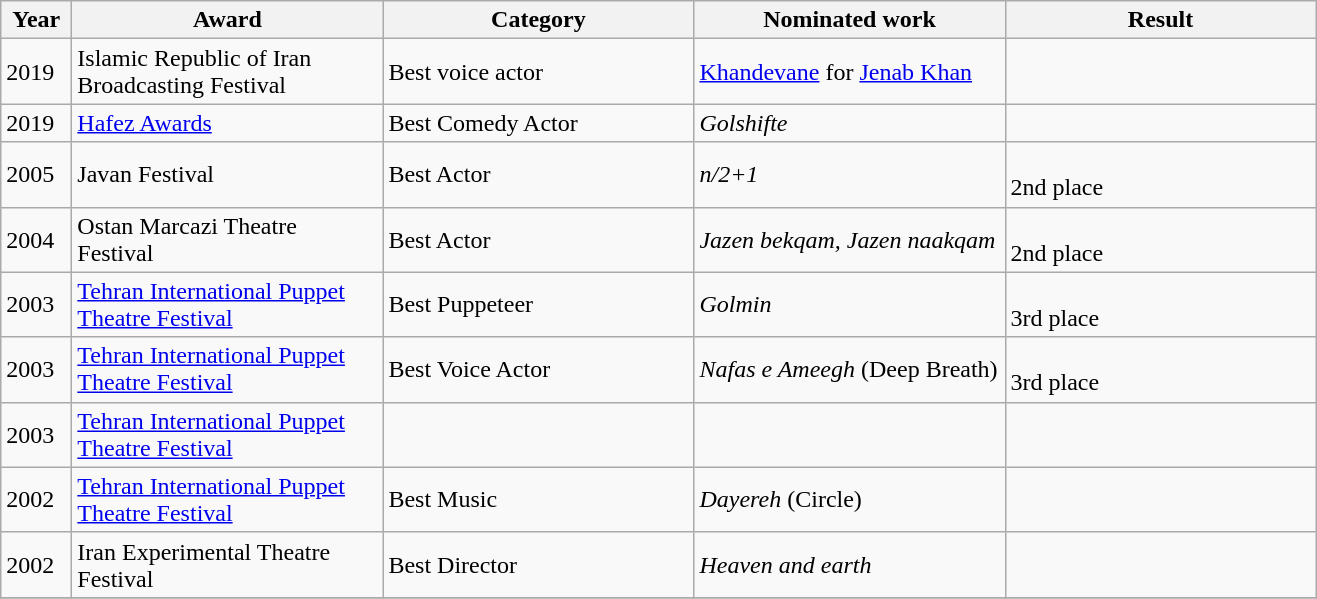<table class="wikitable">
<tr>
<th rowspan="1" style="width:40px;">Year</th>
<th rowspan="1" style="width:200px;">Award</th>
<th rowspan="1" style="width:200px;">Category</th>
<th rowspan="1" style="width:200px;">Nominated work</th>
<th rowspan="1" style="width:200px;">Result</th>
</tr>
<tr>
<td>2019</td>
<td>Islamic Republic of Iran Broadcasting Festival</td>
<td>Best voice actor</td>
<td><a href='#'>Khandevane</a> for <a href='#'>Jenab Khan</a></td>
<td></td>
</tr>
<tr>
<td>2019</td>
<td><a href='#'>Hafez Awards</a></td>
<td>Best Comedy Actor</td>
<td><em>Golshifte</em></td>
<td></td>
</tr>
<tr>
<td>2005</td>
<td>Javan Festival</td>
<td>Best Actor</td>
<td><em>n/2+1</em></td>
<td><br>2nd place</td>
</tr>
<tr>
<td>2004</td>
<td>Ostan Marcazi Theatre Festival</td>
<td>Best Actor</td>
<td><em>Jazen bekqam, Jazen naakqam</em></td>
<td><br>2nd place</td>
</tr>
<tr>
<td>2003</td>
<td><a href='#'>Tehran International Puppet Theatre Festival</a></td>
<td>Best Puppeteer</td>
<td><em>Golmin</em></td>
<td><br> 3rd place</td>
</tr>
<tr>
<td>2003</td>
<td><a href='#'>Tehran International Puppet Theatre Festival</a></td>
<td>Best Voice Actor</td>
<td><em>Nafas e Ameegh</em> (Deep Breath)</td>
<td><br> 3rd place</td>
</tr>
<tr>
<td>2003</td>
<td><a href='#'>Tehran International Puppet Theatre Festival</a></td>
<td></td>
<td></td>
<td></td>
</tr>
<tr>
<td>2002</td>
<td><a href='#'>Tehran International Puppet Theatre Festival</a></td>
<td>Best Music</td>
<td><em>Dayereh</em> (Circle)</td>
<td></td>
</tr>
<tr>
<td>2002</td>
<td>Iran Experimental Theatre Festival</td>
<td>Best Director</td>
<td><em>Heaven and earth</em></td>
<td></td>
</tr>
<tr>
</tr>
</table>
